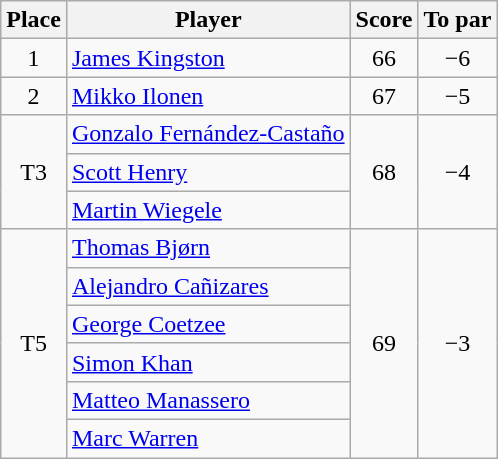<table class="wikitable">
<tr>
<th>Place</th>
<th>Player</th>
<th>Score</th>
<th>To par</th>
</tr>
<tr>
<td align=center>1</td>
<td> <a href='#'>James Kingston</a></td>
<td align=center>66</td>
<td align=center>−6</td>
</tr>
<tr>
<td align=center>2</td>
<td> <a href='#'>Mikko Ilonen</a></td>
<td align=center>67</td>
<td align=center>−5</td>
</tr>
<tr>
<td align=center rowspan=3>T3</td>
<td> <a href='#'>Gonzalo Fernández-Castaño</a></td>
<td align=center rowspan=3>68</td>
<td align=center rowspan=3>−4</td>
</tr>
<tr>
<td> <a href='#'>Scott Henry</a></td>
</tr>
<tr>
<td> <a href='#'>Martin Wiegele</a></td>
</tr>
<tr>
<td align=center rowspan=6>T5</td>
<td> <a href='#'>Thomas Bjørn</a></td>
<td align=center rowspan=6>69</td>
<td align=center rowspan=6>−3</td>
</tr>
<tr>
<td> <a href='#'>Alejandro Cañizares</a></td>
</tr>
<tr>
<td> <a href='#'>George Coetzee</a></td>
</tr>
<tr>
<td> <a href='#'>Simon Khan</a></td>
</tr>
<tr>
<td> <a href='#'>Matteo Manassero</a></td>
</tr>
<tr>
<td> <a href='#'>Marc Warren</a></td>
</tr>
</table>
